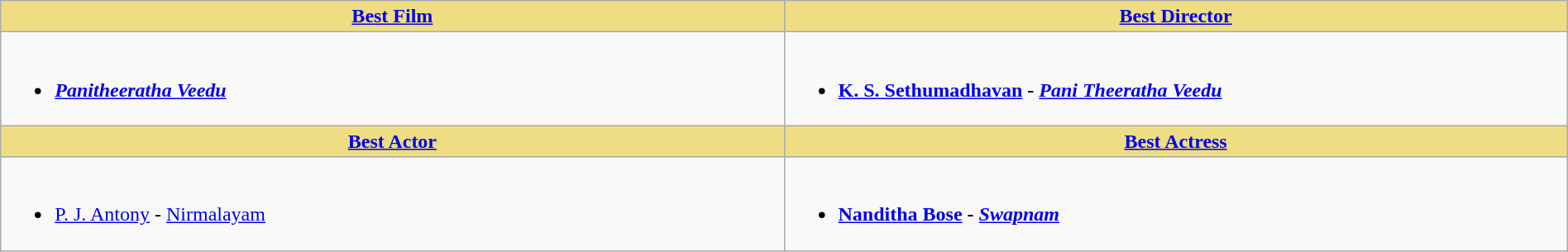<table class="wikitable" width=100% |>
<tr>
<th !  style="background:#eedd82; text-align:center; width:50%;"><a href='#'>Best Film</a></th>
<th !  style="background:#eedd82; text-align:center; width:50%;"><a href='#'>Best Director</a></th>
</tr>
<tr>
<td><br><ul><li><strong><em><a href='#'>Panitheeratha Veedu</a></em></strong></li></ul></td>
<td><br><ul><li><strong><a href='#'>K. S. Sethumadhavan</a> - <em><a href='#'>Pani Theeratha Veedu</a><strong><em></li></ul></td>
</tr>
<tr>
<th ! style="background:#eedd82; text-align:center;"><a href='#'>Best Actor</a></th>
<th ! style="background:#eedd82; text-align:center;"><a href='#'>Best Actress</a></th>
</tr>
<tr>
<td><br><ul><li></strong><a href='#'>P. J. Antony</a> - </em><a href='#'>Nirmalayam</a></em></strong></li></ul></td>
<td><br><ul><li><strong><a href='#'>Nanditha Bose</a> - <em><a href='#'>Swapnam</a><strong><em></li></ul></td>
</tr>
</table>
